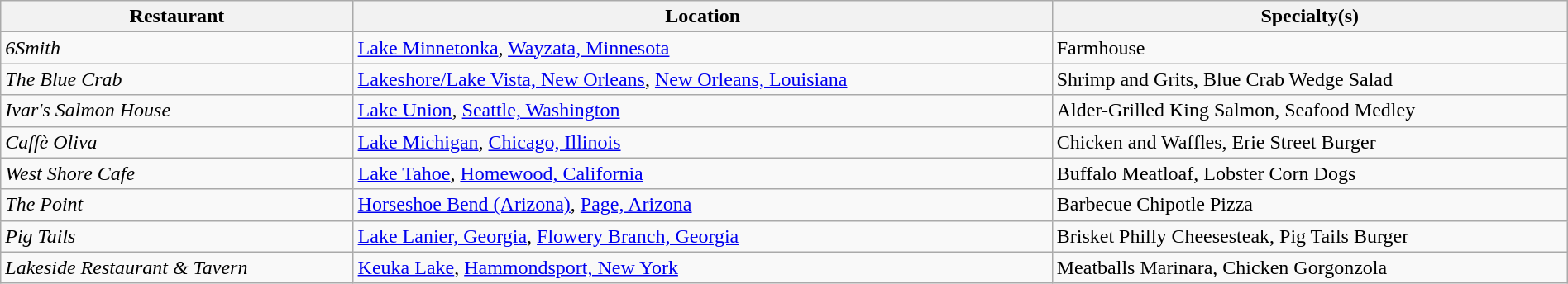<table class="wikitable" style="width:100%;">
<tr>
<th>Restaurant</th>
<th>Location</th>
<th>Specialty(s)</th>
</tr>
<tr>
<td><em>6Smith</em></td>
<td><a href='#'>Lake Minnetonka</a>, <a href='#'>Wayzata, Minnesota</a></td>
<td>Farmhouse</td>
</tr>
<tr>
<td><em>The Blue Crab</em></td>
<td><a href='#'>Lakeshore/Lake Vista, New Orleans</a>, <a href='#'>New Orleans, Louisiana</a></td>
<td>Shrimp and Grits, Blue Crab Wedge Salad</td>
</tr>
<tr>
<td><em>Ivar's Salmon House</em></td>
<td><a href='#'>Lake Union</a>, <a href='#'>Seattle, Washington</a></td>
<td>Alder-Grilled King Salmon, Seafood Medley</td>
</tr>
<tr>
<td><em>Caffè Oliva</em></td>
<td><a href='#'>Lake Michigan</a>, <a href='#'>Chicago, Illinois</a></td>
<td>Chicken and Waffles, Erie Street Burger</td>
</tr>
<tr>
<td><em>West Shore Cafe</em></td>
<td><a href='#'>Lake Tahoe</a>, <a href='#'>Homewood, California</a></td>
<td>Buffalo Meatloaf, Lobster Corn Dogs</td>
</tr>
<tr>
<td><em>The Point</em></td>
<td><a href='#'>Horseshoe Bend (Arizona)</a>, <a href='#'>Page, Arizona</a></td>
<td>Barbecue Chipotle Pizza</td>
</tr>
<tr>
<td><em>Pig Tails</em></td>
<td><a href='#'>Lake Lanier, Georgia</a>, <a href='#'>Flowery Branch, Georgia</a></td>
<td>Brisket Philly Cheesesteak, Pig Tails Burger</td>
</tr>
<tr>
<td><em>Lakeside Restaurant & Tavern</em></td>
<td><a href='#'>Keuka Lake</a>, <a href='#'>Hammondsport, New York</a></td>
<td>Meatballs Marinara, Chicken Gorgonzola</td>
</tr>
</table>
